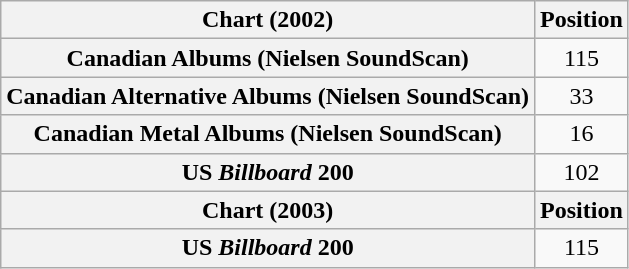<table class="wikitable plainrowheaders" style="text-align:center">
<tr>
<th scope="col">Chart (2002)</th>
<th scope="col">Position</th>
</tr>
<tr>
<th scope="row">Canadian Albums (Nielsen SoundScan)</th>
<td>115</td>
</tr>
<tr>
<th scope="row">Canadian Alternative Albums (Nielsen SoundScan)</th>
<td>33</td>
</tr>
<tr>
<th scope="row">Canadian Metal Albums (Nielsen SoundScan)</th>
<td>16</td>
</tr>
<tr>
<th scope="row">US <em>Billboard</em> 200</th>
<td>102</td>
</tr>
<tr>
<th scope="col">Chart (2003)</th>
<th scope="col">Position</th>
</tr>
<tr>
<th scope="row">US <em>Billboard</em> 200</th>
<td>115</td>
</tr>
</table>
